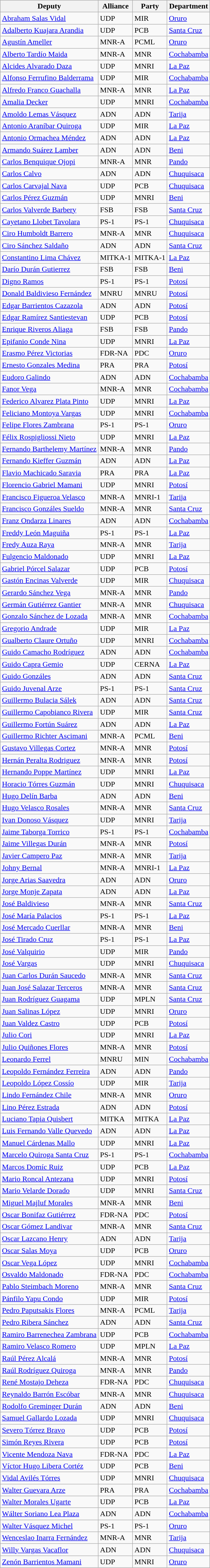<table class="wikitable">
<tr>
<th>Deputy</th>
<th>Alliance</th>
<th>Party</th>
<th>Department</th>
</tr>
<tr>
<td><a href='#'>Abraham Salas Vidal</a></td>
<td>UDP</td>
<td>MIR</td>
<td><a href='#'>Oruro</a></td>
</tr>
<tr>
<td><a href='#'>Adalberto Kuajara Arandia</a></td>
<td>UDP</td>
<td>PCB</td>
<td><a href='#'>Santa Cruz</a></td>
</tr>
<tr>
<td><a href='#'>Agustín Ameller</a></td>
<td>MNR-A</td>
<td>PCML</td>
<td><a href='#'>Oruro</a></td>
</tr>
<tr>
<td><a href='#'>Alberto Tardío Maida</a></td>
<td>MNR-A</td>
<td>MNR</td>
<td><a href='#'>Cochabamba</a></td>
</tr>
<tr>
<td><a href='#'>Alcides Alvarado Daza</a></td>
<td>UDP</td>
<td>MNRI</td>
<td><a href='#'>La Paz</a></td>
</tr>
<tr>
<td><a href='#'>Alfonso Ferrufino Balderrama</a></td>
<td>UDP</td>
<td>MIR</td>
<td><a href='#'>Cochabamba</a></td>
</tr>
<tr>
<td><a href='#'>Alfredo Franco Guachalla</a></td>
<td>MNR-A</td>
<td>MNR</td>
<td><a href='#'>La Paz</a></td>
</tr>
<tr>
<td><a href='#'>Amalia Decker</a></td>
<td>UDP</td>
<td>MNRI</td>
<td><a href='#'>Cochabamba</a></td>
</tr>
<tr>
<td><a href='#'>Amoldo Lemas Vásquez</a></td>
<td>ADN</td>
<td>ADN</td>
<td><a href='#'>Tarija</a></td>
</tr>
<tr>
<td><a href='#'>Antonio Araníbar Quiroga</a></td>
<td>UDP</td>
<td>MIR</td>
<td><a href='#'>La Paz</a></td>
</tr>
<tr>
<td><a href='#'>Antonio Ormachea Méndez</a></td>
<td>ADN</td>
<td>ADN</td>
<td><a href='#'>La Paz</a></td>
</tr>
<tr>
<td><a href='#'>Armando Suárez Lamber</a></td>
<td>ADN</td>
<td>ADN</td>
<td><a href='#'>Beni</a></td>
</tr>
<tr>
<td><a href='#'>Carlos Benquique Ojopi</a></td>
<td>MNR-A</td>
<td>MNR</td>
<td><a href='#'>Pando</a></td>
</tr>
<tr>
<td><a href='#'>Carlos Calvo</a></td>
<td>ADN</td>
<td>ADN</td>
<td><a href='#'>Chuquisaca</a></td>
</tr>
<tr>
<td><a href='#'>Carlos Carvajal Nava</a></td>
<td>UDP</td>
<td>PCB</td>
<td><a href='#'>Chuquisaca</a></td>
</tr>
<tr>
<td><a href='#'>Carlos Pérez Guzmán</a></td>
<td>UDP</td>
<td>MNRI</td>
<td><a href='#'>Beni</a></td>
</tr>
<tr>
<td><a href='#'>Carlos Valverde Barbery</a></td>
<td>FSB</td>
<td>FSB</td>
<td><a href='#'>Santa Cruz</a></td>
</tr>
<tr>
<td><a href='#'>Cayetano Llobet Tavolara</a></td>
<td>PS-1</td>
<td>PS-1</td>
<td><a href='#'>Chuquisaca</a></td>
</tr>
<tr>
<td><a href='#'>Ciro Humboldt Barrero</a></td>
<td>MNR-A</td>
<td>MNR</td>
<td><a href='#'>Chuquisaca</a></td>
</tr>
<tr>
<td><a href='#'>Ciro Sánchez Saldaño</a></td>
<td>ADN</td>
<td>ADN</td>
<td><a href='#'>Santa Cruz</a></td>
</tr>
<tr>
<td><a href='#'>Constantino Lima Chávez</a></td>
<td>MITKA-1</td>
<td>MITKA-1</td>
<td><a href='#'>La Paz</a></td>
</tr>
<tr>
<td><a href='#'>Darío Durán Gutierrez</a></td>
<td>FSB</td>
<td>FSB</td>
<td><a href='#'>Beni</a></td>
</tr>
<tr>
<td><a href='#'>Digno Ramos</a></td>
<td>PS-1</td>
<td>PS-1</td>
<td><a href='#'>Potosí</a></td>
</tr>
<tr>
<td><a href='#'>Donald Baldivieso Fernández</a></td>
<td>MNRU</td>
<td>MNRU</td>
<td><a href='#'>Potosí</a></td>
</tr>
<tr>
<td><a href='#'>Edgar Barrientos Cazazola</a></td>
<td>ADN</td>
<td>ADN</td>
<td><a href='#'>Potosí</a></td>
</tr>
<tr>
<td><a href='#'>Edgar Ramírez Santiestevan</a></td>
<td>UDP</td>
<td>PCB</td>
<td><a href='#'>Potosí</a></td>
</tr>
<tr>
<td><a href='#'>Enrique Riveros Aliaga</a></td>
<td>FSB</td>
<td>FSB</td>
<td><a href='#'>Pando</a></td>
</tr>
<tr>
<td><a href='#'>Epifanio Conde Nina</a></td>
<td>UDP</td>
<td>MNRI</td>
<td><a href='#'>La Paz</a></td>
</tr>
<tr>
<td><a href='#'>Erasmo Pérez Victorias</a></td>
<td>FDR-NA</td>
<td>PDC</td>
<td><a href='#'>Oruro</a></td>
</tr>
<tr>
<td><a href='#'>Ernesto Gonzales Medina</a></td>
<td>PRA</td>
<td>PRA</td>
<td><a href='#'>Potosí</a></td>
</tr>
<tr>
<td><a href='#'>Eudoro Galindo</a></td>
<td>ADN</td>
<td>ADN</td>
<td><a href='#'>Cochabamba</a></td>
</tr>
<tr>
<td><a href='#'>Fanor Vega</a></td>
<td>MNR-A</td>
<td>MNR</td>
<td><a href='#'>Cochabamba</a></td>
</tr>
<tr>
<td><a href='#'>Federico Alvarez Plata Pinto</a></td>
<td>UDP</td>
<td>MNRI</td>
<td><a href='#'>La Paz</a></td>
</tr>
<tr>
<td><a href='#'>Feliciano Montoya Vargas</a></td>
<td>UDP</td>
<td>MNRI</td>
<td><a href='#'>Cochabamba</a></td>
</tr>
<tr>
<td><a href='#'>Felipe Flores Zambrana</a></td>
<td>PS-1</td>
<td>PS-1</td>
<td><a href='#'>Oruro</a></td>
</tr>
<tr>
<td><a href='#'>Félix Rospigliossi Nieto</a></td>
<td>UDP</td>
<td>MNRI</td>
<td><a href='#'>La Paz</a></td>
</tr>
<tr>
<td><a href='#'>Fernando Barthelemy Martínez</a></td>
<td>MNR-A</td>
<td>MNR</td>
<td><a href='#'>Pando</a></td>
</tr>
<tr>
<td><a href='#'>Fernando Kieffer Guzmán</a></td>
<td>ADN</td>
<td>ADN</td>
<td><a href='#'>La Paz</a></td>
</tr>
<tr>
<td><a href='#'>Flavio Machicado Saravia</a></td>
<td>PRA</td>
<td>PRA</td>
<td><a href='#'>La Paz</a></td>
</tr>
<tr>
<td><a href='#'>Florencio Gabriel Mamani</a></td>
<td>UDP</td>
<td>MNRI</td>
<td><a href='#'>Potosí</a></td>
</tr>
<tr>
<td><a href='#'>Francisco Figueroa Velasco</a></td>
<td>MNR-A</td>
<td>MNRI-1</td>
<td><a href='#'>Tarija</a></td>
</tr>
<tr>
<td><a href='#'>Francisco Gonzáles Sueldo</a></td>
<td>MNR-A</td>
<td>MNR</td>
<td><a href='#'>Santa Cruz</a></td>
</tr>
<tr>
<td><a href='#'>Franz Ondarza Linares</a></td>
<td>ADN</td>
<td>ADN</td>
<td><a href='#'>Cochabamba</a></td>
</tr>
<tr>
<td><a href='#'>Freddy León Maguiña</a></td>
<td>PS-1</td>
<td>PS-1</td>
<td><a href='#'>La Paz</a></td>
</tr>
<tr>
<td><a href='#'>Fredy Auza Raya</a></td>
<td>MNR-A</td>
<td>MNR</td>
<td><a href='#'>Tarija</a></td>
</tr>
<tr>
<td><a href='#'>Fulgencio Maldonado</a></td>
<td>UDP</td>
<td>MNRI</td>
<td><a href='#'>La Paz</a></td>
</tr>
<tr>
<td><a href='#'>Gabriel Pórcel Salazar</a></td>
<td>UDP</td>
<td>PCB</td>
<td><a href='#'>Potosí</a></td>
</tr>
<tr>
<td><a href='#'>Gastón Encinas Valverde</a></td>
<td>UDP</td>
<td>MIR</td>
<td><a href='#'>Chuquisaca</a></td>
</tr>
<tr>
<td><a href='#'>Gerardo Sánchez Vega</a></td>
<td>MNR-A</td>
<td>MNR</td>
<td><a href='#'>Pando</a></td>
</tr>
<tr>
<td><a href='#'>Germán Gutiérrez Gantier</a></td>
<td>MNR-A</td>
<td>MNR</td>
<td><a href='#'>Chuquisaca</a></td>
</tr>
<tr>
<td><a href='#'>Gonzalo Sánchez de Lozada</a></td>
<td>MNR-A</td>
<td>MNR</td>
<td><a href='#'>Cochabamba</a></td>
</tr>
<tr>
<td><a href='#'>Gregorio Andrade</a></td>
<td>UDP</td>
<td>MIR</td>
<td><a href='#'>La Paz</a></td>
</tr>
<tr>
<td><a href='#'>Gualberto Claure Ortuño</a></td>
<td>UDP</td>
<td>MNRI</td>
<td><a href='#'>Cochabamba</a></td>
</tr>
<tr>
<td><a href='#'>Guido Camacho Rodríguez</a></td>
<td>ADN</td>
<td>ADN</td>
<td><a href='#'>Cochabamba</a></td>
</tr>
<tr>
<td><a href='#'>Guido Capra Gemio</a></td>
<td>UDP</td>
<td>CERNA</td>
<td><a href='#'>La Paz</a></td>
</tr>
<tr>
<td><a href='#'>Guido Gonzáles</a></td>
<td>ADN</td>
<td>ADN</td>
<td><a href='#'>Santa Cruz</a></td>
</tr>
<tr>
<td><a href='#'>Guido Juvenal Arze</a></td>
<td>PS-1</td>
<td>PS-1</td>
<td><a href='#'>Santa Cruz</a></td>
</tr>
<tr>
<td><a href='#'>Guillermo Bulacia Sálek</a></td>
<td>ADN</td>
<td>ADN</td>
<td><a href='#'>Santa Cruz</a></td>
</tr>
<tr>
<td><a href='#'>Guillermo Capobianco Rivera</a></td>
<td>UDP</td>
<td>MIR</td>
<td><a href='#'>Santa Cruz</a></td>
</tr>
<tr>
<td><a href='#'>Guillermo Fortún Suárez</a></td>
<td>ADN</td>
<td>ADN</td>
<td><a href='#'>La Paz</a></td>
</tr>
<tr>
<td><a href='#'>Guillermo Richter Ascimani</a></td>
<td>MNR-A</td>
<td>PCML</td>
<td><a href='#'>Beni</a></td>
</tr>
<tr>
<td><a href='#'>Gustavo Villegas Cortez</a></td>
<td>MNR-A</td>
<td>MNR</td>
<td><a href='#'>Potosí</a></td>
</tr>
<tr>
<td><a href='#'>Hernán Peralta Rodriguez</a></td>
<td>MNR-A</td>
<td>MNR</td>
<td><a href='#'>Potosí</a></td>
</tr>
<tr>
<td><a href='#'>Hernando Poppe Martínez</a></td>
<td>UDP</td>
<td>MNRI</td>
<td><a href='#'>La Paz</a></td>
</tr>
<tr>
<td><a href='#'>Horacio Tórres Guzmán</a></td>
<td>UDP</td>
<td>MNRI</td>
<td><a href='#'>Chuquisaca</a></td>
</tr>
<tr>
<td><a href='#'>Hugo Delín Barba</a></td>
<td>ADN</td>
<td>ADN</td>
<td><a href='#'>Beni</a></td>
</tr>
<tr>
<td><a href='#'>Hugo Velasco Rosales</a></td>
<td>MNR-A</td>
<td>MNR</td>
<td><a href='#'>Santa Cruz</a></td>
</tr>
<tr>
<td><a href='#'>Ivan Donoso Vásquez</a></td>
<td>UDP</td>
<td>MNRI</td>
<td><a href='#'>Tarija</a></td>
</tr>
<tr>
<td><a href='#'>Jaime Taborga Torrico</a></td>
<td>PS-1</td>
<td>PS-1</td>
<td><a href='#'>Cochabamba</a></td>
</tr>
<tr>
<td><a href='#'>Jaime Villegas Durán</a></td>
<td>MNR-A</td>
<td>MNR</td>
<td><a href='#'>Potosí</a></td>
</tr>
<tr>
<td><a href='#'>Javier Campero Paz</a></td>
<td>MNR-A</td>
<td>MNR</td>
<td><a href='#'>Tarija</a></td>
</tr>
<tr>
<td><a href='#'>Johny Bernal</a></td>
<td>MNR-A</td>
<td>MNRI-1</td>
<td><a href='#'>La Paz</a></td>
</tr>
<tr>
<td><a href='#'>Jorge Arias Saavedra</a></td>
<td>ADN</td>
<td>ADN</td>
<td><a href='#'>Oruro</a></td>
</tr>
<tr>
<td><a href='#'>Jorge Monje Zapata</a></td>
<td>ADN</td>
<td>ADN</td>
<td><a href='#'>La Paz</a></td>
</tr>
<tr>
<td><a href='#'>José Baldivieso</a></td>
<td>MNR-A</td>
<td>MNR</td>
<td><a href='#'>Santa Cruz</a></td>
</tr>
<tr>
<td><a href='#'>José María Palacios</a></td>
<td>PS-1</td>
<td>PS-1</td>
<td><a href='#'>La Paz</a></td>
</tr>
<tr>
<td><a href='#'>José Mercado Cuerllar</a></td>
<td>MNR-A</td>
<td>MNR</td>
<td><a href='#'>Beni</a></td>
</tr>
<tr>
<td><a href='#'>José Tirado Cruz</a></td>
<td>PS-1</td>
<td>PS-1</td>
<td><a href='#'>La Paz</a></td>
</tr>
<tr>
<td><a href='#'>José Valquirio</a></td>
<td>UDP</td>
<td>MIR</td>
<td><a href='#'>Pando</a></td>
</tr>
<tr>
<td><a href='#'>José Vargas</a></td>
<td>UDP</td>
<td>MNRI</td>
<td><a href='#'>Chuquisaca</a></td>
</tr>
<tr>
<td><a href='#'>Juan Carlos Durán Saucedo</a></td>
<td>MNR-A</td>
<td>MNR</td>
<td><a href='#'>Santa Cruz</a></td>
</tr>
<tr>
<td><a href='#'>Juan José Salazar Terceros</a></td>
<td>MNR-A</td>
<td>MNR</td>
<td><a href='#'>Santa Cruz</a></td>
</tr>
<tr>
<td><a href='#'>Juan Rodríguez Guagama</a></td>
<td>UDP</td>
<td>MPLN</td>
<td><a href='#'>Santa Cruz</a></td>
</tr>
<tr>
<td><a href='#'>Juan Salinas López</a></td>
<td>UDP</td>
<td>MNRI</td>
<td><a href='#'>Oruro</a></td>
</tr>
<tr>
<td><a href='#'>Juan Valdez Castro</a></td>
<td>UDP</td>
<td>PCB</td>
<td><a href='#'>Potosí</a></td>
</tr>
<tr>
<td><a href='#'>Julio Cori</a></td>
<td>UDP</td>
<td>MNRI</td>
<td><a href='#'>La Paz</a></td>
</tr>
<tr>
<td><a href='#'>Julio Quiñones Flores</a></td>
<td>MNR-A</td>
<td>MNR</td>
<td><a href='#'>Potosí</a></td>
</tr>
<tr>
<td><a href='#'>Leonardo Ferrel</a></td>
<td>MNRU</td>
<td>MIN</td>
<td><a href='#'>Cochabamba</a></td>
</tr>
<tr>
<td><a href='#'>Leopoldo Fernández Ferreira</a></td>
<td>ADN</td>
<td>ADN</td>
<td><a href='#'>Pando</a></td>
</tr>
<tr>
<td><a href='#'>Leopoldo López Cossío</a></td>
<td>UDP</td>
<td>MIR</td>
<td><a href='#'>Tarija</a></td>
</tr>
<tr>
<td><a href='#'>Lindo Fernández Chile</a></td>
<td>MNR-A</td>
<td>MNR</td>
<td><a href='#'>Oruro</a></td>
</tr>
<tr>
<td><a href='#'>Lino Pérez Estrada</a></td>
<td>ADN</td>
<td>ADN</td>
<td><a href='#'>Potosí</a></td>
</tr>
<tr>
<td><a href='#'>Luciano Tapia Quisbert</a></td>
<td>MITKA</td>
<td>MITKA</td>
<td><a href='#'>La Paz</a></td>
</tr>
<tr>
<td><a href='#'>Luis Fernando Valle Quevedo</a></td>
<td>ADN</td>
<td>ADN</td>
<td><a href='#'>La Paz</a></td>
</tr>
<tr>
<td><a href='#'>Manuel Cárdenas Mallo</a></td>
<td>UDP</td>
<td>MNRI</td>
<td><a href='#'>La Paz</a></td>
</tr>
<tr>
<td><a href='#'>Marcelo Quiroga Santa Cruz</a></td>
<td>PS-1</td>
<td>PS-1</td>
<td><a href='#'>Cochabamba</a></td>
</tr>
<tr>
<td><a href='#'>Marcos Domíc Ruiz</a></td>
<td>UDP</td>
<td>PCB</td>
<td><a href='#'>La Paz</a></td>
</tr>
<tr>
<td><a href='#'>Mario Roncal Antezana</a></td>
<td>UDP</td>
<td>MNRI</td>
<td><a href='#'>Potosí</a></td>
</tr>
<tr>
<td><a href='#'>Mario Velarde Dorado</a></td>
<td>UDP</td>
<td>MNRI</td>
<td><a href='#'>Santa Cruz</a></td>
</tr>
<tr>
<td><a href='#'>Miguel Majluf Morales</a></td>
<td>MNR-A</td>
<td>MNR</td>
<td><a href='#'>Beni</a></td>
</tr>
<tr>
<td><a href='#'>Oscar Bonifaz Gutiérrez</a></td>
<td>FDR-NA</td>
<td>PDC</td>
<td><a href='#'>Potosí</a></td>
</tr>
<tr>
<td><a href='#'>Oscar Gómez Landivar</a></td>
<td>MNR-A</td>
<td>MNR</td>
<td><a href='#'>Santa Cruz</a></td>
</tr>
<tr>
<td><a href='#'>Oscar Lazcano Henry</a></td>
<td>ADN</td>
<td>ADN</td>
<td><a href='#'>Tarija</a></td>
</tr>
<tr>
<td><a href='#'>Oscar Salas Moya</a></td>
<td>UDP</td>
<td>PCB</td>
<td><a href='#'>Oruro</a></td>
</tr>
<tr>
<td><a href='#'>Oscar Vega López</a></td>
<td>UDP</td>
<td>MNRI</td>
<td><a href='#'>Cochabamba</a></td>
</tr>
<tr>
<td><a href='#'>Osvaldo Maldonado</a></td>
<td>FDR-NA</td>
<td>PDC</td>
<td><a href='#'>Cochabamba</a></td>
</tr>
<tr>
<td><a href='#'>Pablo Steimbach Moreno</a></td>
<td>MNR-A</td>
<td>MNR</td>
<td><a href='#'>Santa Cruz</a></td>
</tr>
<tr>
<td><a href='#'>Pánfilo Yapu Condo</a></td>
<td>UDP</td>
<td>MIR</td>
<td><a href='#'>Potosí</a></td>
</tr>
<tr>
<td><a href='#'>Pedro Paputsakis Flores</a></td>
<td>MNR-A</td>
<td>PCML</td>
<td><a href='#'>Tarija</a></td>
</tr>
<tr>
<td><a href='#'>Pedro Ribera Sánchez</a></td>
<td>ADN</td>
<td>ADN</td>
<td><a href='#'>Santa Cruz</a></td>
</tr>
<tr>
<td><a href='#'>Ramiro Barrenechea Zambrana</a></td>
<td>UDP</td>
<td>PCB</td>
<td><a href='#'>Cochabamba</a></td>
</tr>
<tr>
<td><a href='#'>Ramiro Velasco Romero</a></td>
<td>UDP</td>
<td>MPLN</td>
<td><a href='#'>La Paz</a></td>
</tr>
<tr>
<td><a href='#'>Raúl Pérez Alcalá</a></td>
<td>MNR-A</td>
<td>MNR</td>
<td><a href='#'>Potosí</a></td>
</tr>
<tr>
<td><a href='#'>Raúl Rodríguez Quiroga</a></td>
<td>MNR-A</td>
<td>MNR</td>
<td><a href='#'>Pando</a></td>
</tr>
<tr>
<td><a href='#'>René Mostajo Deheza</a></td>
<td>FDR-NA</td>
<td>PDC</td>
<td><a href='#'>Chuquisaca</a></td>
</tr>
<tr>
<td><a href='#'>Reynaldo Barrón Escóbar</a></td>
<td>MNR-A</td>
<td>MNR</td>
<td><a href='#'>Chuquisaca</a></td>
</tr>
<tr>
<td><a href='#'>Rodolfo Greminger Durán</a></td>
<td>ADN</td>
<td>ADN</td>
<td><a href='#'>Beni</a></td>
</tr>
<tr>
<td><a href='#'>Samuel Gallardo Lozada</a></td>
<td>UDP</td>
<td>MNRI</td>
<td><a href='#'>Chuquisaca</a></td>
</tr>
<tr>
<td><a href='#'>Severo Tórrez Bravo</a></td>
<td>UDP</td>
<td>PCB</td>
<td><a href='#'>Potosí</a></td>
</tr>
<tr>
<td><a href='#'>Simón Reyes Rivera</a></td>
<td>UDP</td>
<td>PCB</td>
<td><a href='#'>Potosí</a></td>
</tr>
<tr>
<td><a href='#'>Vicente Mendoza Nava</a></td>
<td>FDR-NA</td>
<td>PDC</td>
<td><a href='#'>La Paz</a></td>
</tr>
<tr>
<td><a href='#'>Víctor Hugo Libera Cortéz</a></td>
<td>UDP</td>
<td>PCB</td>
<td><a href='#'>Beni</a></td>
</tr>
<tr>
<td><a href='#'>Vidal Avilés Tórres</a></td>
<td>UDP</td>
<td>MNRI</td>
<td><a href='#'>Chuquisaca</a></td>
</tr>
<tr>
<td><a href='#'>Walter Guevara Arze</a></td>
<td>PRA</td>
<td>PRA</td>
<td><a href='#'>Cochabamba</a></td>
</tr>
<tr>
<td><a href='#'>Walter Morales Ugarte</a></td>
<td>UDP</td>
<td>PCB</td>
<td><a href='#'>La Paz</a></td>
</tr>
<tr>
<td><a href='#'>Wálter Soriano Lea Plaza</a></td>
<td>ADN</td>
<td>ADN</td>
<td><a href='#'>Cochabamba</a></td>
</tr>
<tr>
<td><a href='#'>Walter Vásquez Michel</a></td>
<td>PS-1</td>
<td>PS-1</td>
<td><a href='#'>Oruro</a></td>
</tr>
<tr>
<td><a href='#'>Wenceslao Inarra Fernández</a></td>
<td>MNR-A</td>
<td>MNR</td>
<td><a href='#'>Tarija</a></td>
</tr>
<tr>
<td><a href='#'>Willy Vargas Vacaflor</a></td>
<td>ADN</td>
<td>ADN</td>
<td><a href='#'>Chuquisaca</a></td>
</tr>
<tr>
<td><a href='#'>Zenón Barrientos Mamani</a></td>
<td>UDP</td>
<td>MNRI</td>
<td><a href='#'>Oruro</a></td>
</tr>
</table>
